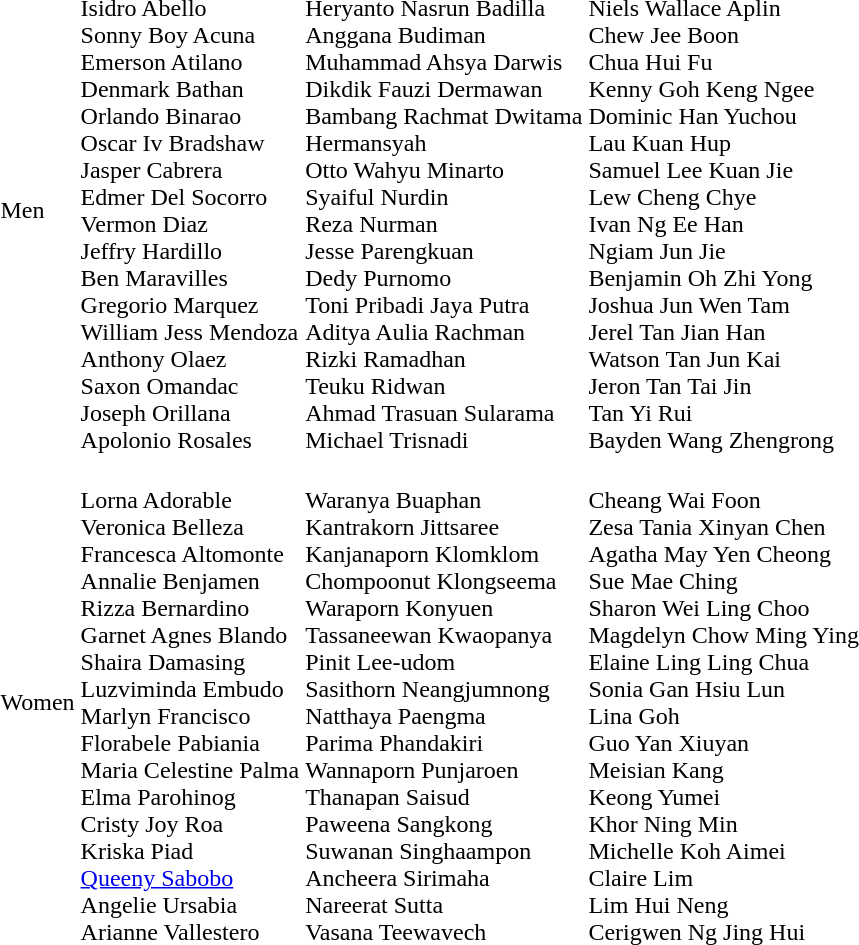<table>
<tr>
<td>Men<br></td>
<td><span><br>Isidro Abello<br>Sonny Boy Acuna<br>Emerson Atilano<br>Denmark Bathan<br>Orlando Binarao<br>Oscar Iv Bradshaw<br>Jasper Cabrera<br>Edmer Del Socorro<br>Vermon Diaz<br>Jeffry Hardillo<br>Ben Maravilles<br>Gregorio Marquez<br>William Jess Mendoza<br>Anthony Olaez<br>Saxon Omandac<br>Joseph Orillana<br>Apolonio Rosales</span></td>
<td><span><br>Heryanto Nasrun Badilla<br>Anggana Budiman<br>Muhammad Ahsya Darwis<br>Dikdik Fauzi Dermawan<br>Bambang Rachmat Dwitama<br>Hermansyah<br>Otto Wahyu Minarto<br>Syaiful Nurdin<br>Reza Nurman<br>Jesse Parengkuan<br>Dedy Purnomo<br>Toni Pribadi Jaya Putra<br>Aditya Aulia Rachman<br>Rizki Ramadhan<br>Teuku Ridwan<br>Ahmad Trasuan Sularama<br>Michael Trisnadi</span></td>
<td><span><br>Niels Wallace Aplin<br>Chew Jee Boon<br>Chua Hui Fu<br>Kenny Goh Keng Ngee<br>Dominic Han Yuchou<br>Lau Kuan Hup<br>Samuel Lee Kuan Jie<br>Lew Cheng Chye<br>Ivan Ng Ee Han<br>Ngiam Jun Jie<br>Benjamin Oh Zhi Yong<br>Joshua Jun Wen Tam<br>Jerel Tan Jian Han<br>Watson Tan Jun Kai<br>Jeron Tan Tai Jin<br>Tan Yi Rui<br>Bayden Wang Zhengrong</span></td>
</tr>
<tr>
<td>Women<br></td>
<td><span><br>Lorna Adorable<br>Veronica Belleza<br>Francesca Altomonte<br>Annalie Benjamen<br>Rizza Bernardino<br>Garnet Agnes Blando<br>Shaira Damasing<br>Luzviminda Embudo<br>Marlyn Francisco<br>Florabele Pabiania<br>Maria Celestine Palma<br>Elma Parohinog<br>Cristy Joy Roa<br>Kriska Piad<br><a href='#'>Queeny Sabobo</a><br>Angelie Ursabia<br>Arianne Vallestero</span></td>
<td><span><br>Waranya Buaphan<br>Kantrakorn Jittsaree<br>Kanjanaporn Klomklom<br>Chompoonut Klongseema<br>Waraporn Konyuen<br>Tassaneewan Kwaopanya<br>Pinit Lee-udom<br>Sasithorn Neangjumnong<br>Natthaya Paengma<br>Parima Phandakiri<br>Wannaporn Punjaroen<br>Thanapan Saisud<br>Paweena Sangkong<br>Suwanan Singhaampon<br>Ancheera Sirimaha<br>Nareerat Sutta<br>Vasana Teewavech</span></td>
<td><span><br>Cheang Wai Foon<br>Zesa Tania Xinyan Chen<br>Agatha May Yen Cheong<br>Sue Mae Ching<br>Sharon Wei Ling Choo<br>Magdelyn Chow Ming Ying<br>Elaine Ling Ling Chua<br>Sonia Gan Hsiu Lun<br>Lina Goh<br>Guo Yan Xiuyan<br>Meisian Kang<br>Keong Yumei<br>Khor Ning Min<br>Michelle Koh Aimei<br>Claire Lim<br>Lim Hui Neng<br>Cerigwen Ng Jing Hui</span></td>
</tr>
</table>
